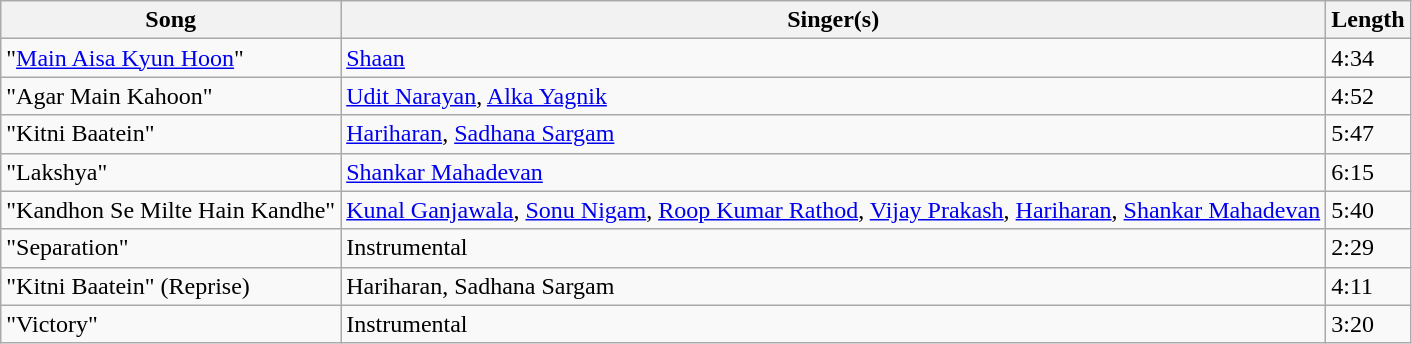<table class="wikitable">
<tr>
<th>Song</th>
<th>Singer(s)</th>
<th>Length</th>
</tr>
<tr>
<td>"<a href='#'>Main Aisa Kyun Hoon</a>"</td>
<td><a href='#'>Shaan</a></td>
<td>4:34</td>
</tr>
<tr>
<td>"Agar Main Kahoon"</td>
<td><a href='#'>Udit Narayan</a>, <a href='#'>Alka Yagnik</a></td>
<td>4:52</td>
</tr>
<tr>
<td>"Kitni Baatein"</td>
<td><a href='#'>Hariharan</a>, <a href='#'>Sadhana Sargam</a></td>
<td>5:47</td>
</tr>
<tr>
<td>"Lakshya"</td>
<td><a href='#'>Shankar Mahadevan</a></td>
<td>6:15</td>
</tr>
<tr>
<td>"Kandhon Se Milte Hain Kandhe"</td>
<td><a href='#'>Kunal Ganjawala</a>, <a href='#'>Sonu Nigam</a>, <a href='#'>Roop Kumar Rathod</a>, <a href='#'>Vijay Prakash</a>, <a href='#'>Hariharan</a>, <a href='#'>Shankar Mahadevan</a></td>
<td>5:40</td>
</tr>
<tr>
<td>"Separation"</td>
<td>Instrumental</td>
<td>2:29</td>
</tr>
<tr>
<td>"Kitni Baatein" (Reprise)</td>
<td>Hariharan, Sadhana Sargam</td>
<td>4:11</td>
</tr>
<tr>
<td>"Victory"</td>
<td>Instrumental</td>
<td>3:20</td>
</tr>
</table>
